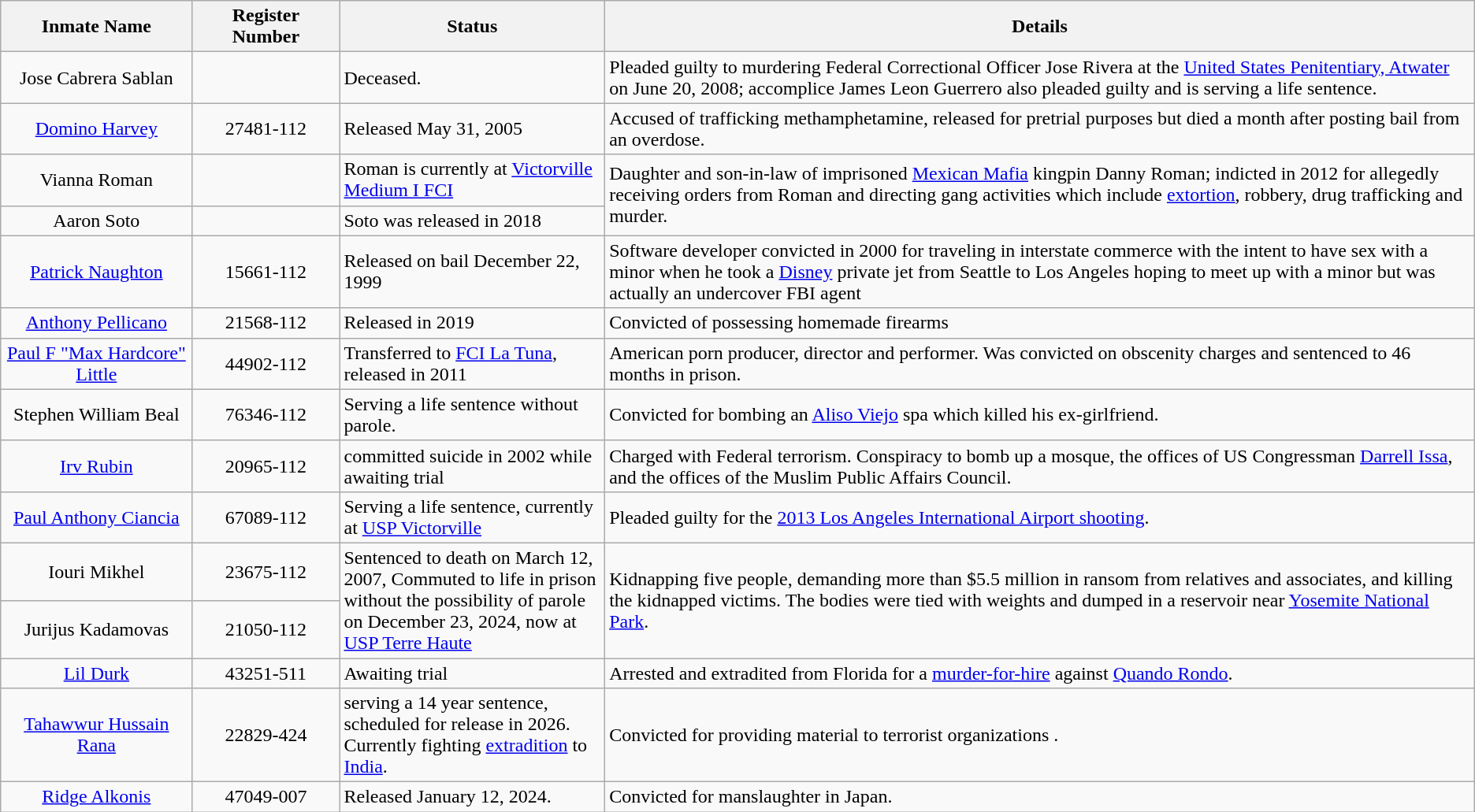<table class="wikitable sortable">
<tr>
<th width=13%>Inmate Name</th>
<th width=10%>Register Number</th>
<th width=18%>Status</th>
<th width=59%>Details</th>
</tr>
<tr>
<td style="text-align:center;">Jose Cabrera Sablan</td>
<td style="text-align:center;"></td>
<td>Deceased.</td>
<td>Pleaded guilty to murdering Federal Correctional Officer Jose Rivera at the <a href='#'>United States Penitentiary, Atwater</a> on June 20, 2008; accomplice James Leon Guerrero also pleaded guilty and is serving a life sentence.</td>
</tr>
<tr>
<td style="text-align:center;"><a href='#'>Domino Harvey</a></td>
<td style="text-align:center;">27481-112</td>
<td>Released May 31, 2005</td>
<td>Accused of trafficking methamphetamine, released for pretrial purposes but died a month after posting bail from an overdose.</td>
</tr>
<tr>
<td align="center">Vianna Roman</td>
<td align="center"></td>
<td>Roman is currently at <a href='#'>Victorville Medium I FCI</a></td>
<td rowspan="2">Daughter and son-in-law of imprisoned <a href='#'>Mexican Mafia</a> kingpin Danny Roman; indicted in 2012 for allegedly receiving orders from Roman and directing gang activities which include <a href='#'>extortion</a>, robbery, drug trafficking and murder.</td>
</tr>
<tr>
<td align="center">Aaron Soto</td>
<td align="center"></td>
<td>Soto was released in 2018</td>
</tr>
<tr>
<td style="text-align:center;"><a href='#'>Patrick Naughton</a></td>
<td style="text-align:center;">15661-112</td>
<td>Released on bail December 22, 1999</td>
<td>Software developer convicted in 2000 for traveling in interstate commerce with the intent to have sex with a minor when he took a <a href='#'>Disney</a> private jet from Seattle to Los Angeles hoping to meet up with a minor but was actually an undercover FBI agent</td>
</tr>
<tr>
<td style="text-align:center;"><a href='#'>Anthony Pellicano</a></td>
<td style="text-align:center;">21568-112</td>
<td>Released in 2019</td>
<td>Convicted of possessing homemade firearms</td>
</tr>
<tr>
<td style="text-align:center;"><a href='#'>Paul F "Max Hardcore" Little</a></td>
<td style="text-align:center;">44902-112</td>
<td>Transferred to <a href='#'>FCI La Tuna</a>, released in 2011</td>
<td>American porn producer, director and performer. Was convicted on obscenity charges and sentenced to 46 months in prison.</td>
</tr>
<tr>
<td style="text-align:center;">Stephen William Beal</td>
<td style="text-align:center;">76346-112</td>
<td>Serving a life sentence without parole.</td>
<td>Convicted for bombing an <a href='#'>Aliso Viejo</a> spa which killed his ex-girlfriend.</td>
</tr>
<tr>
<td style="text-align:center;"><a href='#'>Irv Rubin</a></td>
<td style="text-align:center;">20965-112</td>
<td>committed suicide in 2002 while awaiting trial</td>
<td>Charged with Federal terrorism. Conspiracy to bomb up a mosque, the offices of US Congressman <a href='#'>Darrell Issa</a>, and the offices of the Muslim Public Affairs Council.</td>
</tr>
<tr>
<td style="text-align:center;"><a href='#'>Paul Anthony Ciancia</a></td>
<td style="text-align:center;">67089-112</td>
<td>Serving a life sentence, currently at <a href='#'>USP Victorville</a></td>
<td>Pleaded guilty for the <a href='#'>2013 Los Angeles International Airport shooting</a>.</td>
</tr>
<tr>
<td style="text-align:center;">Iouri Mikhel</td>
<td style="text-align:center;">23675-112</td>
<td rowspan="2">Sentenced to death on March 12, 2007, Commuted to life in prison without the possibility of parole on December 23, 2024, now at <a href='#'>USP Terre Haute</a></td>
<td rowspan="2">Kidnapping five people, demanding more than $5.5 million in ransom from relatives and associates, and killing the kidnapped victims. The bodies were tied with weights and dumped in a reservoir near <a href='#'>Yosemite National Park</a>.</td>
</tr>
<tr>
<td style="text-align:center;">Jurijus Kadamovas</td>
<td style="text-align:center;">21050-112</td>
</tr>
<tr>
<td style="text-align:center;"><a href='#'>Lil Durk</a></td>
<td style="text-align:center;">43251-511</td>
<td>Awaiting trial</td>
<td>Arrested and extradited from Florida for a <a href='#'>murder-for-hire</a> against <a href='#'>Quando Rondo</a>.</td>
</tr>
<tr>
<td style="text-align:center;"><a href='#'>Tahawwur Hussain Rana</a></td>
<td style="text-align:center;">22829-424</td>
<td>serving a 14 year sentence, scheduled for release in 2026. Currently fighting <a href='#'>extradition</a> to <a href='#'>India</a>.</td>
<td>Convicted for providing material to terrorist organizations .</td>
</tr>
<tr>
<td style="text-align:center;"><a href='#'>Ridge Alkonis</a></td>
<td style="text-align:center;">47049-007</td>
<td>Released January 12, 2024.</td>
<td>Convicted for manslaughter in Japan.</td>
</tr>
</table>
